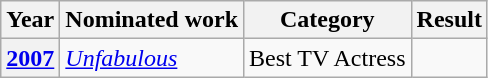<table class="wikitable plainrowheaders">
<tr>
<th scope="col">Year</th>
<th scope="col">Nominated work</th>
<th scope="col">Category</th>
<th scope="col">Result</th>
</tr>
<tr>
<th scope="row" style="text-align:center;"><a href='#'>2007</a></th>
<td><em><a href='#'>Unfabulous</a></em></td>
<td>Best TV Actress</td>
<td></td>
</tr>
</table>
